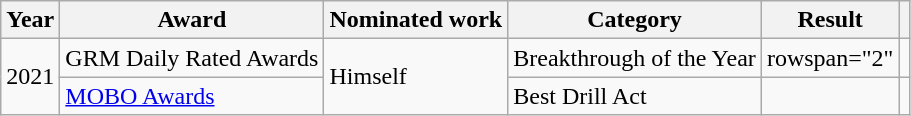<table class="wikitable sortable plainrowheaders" style="width: auto;">
<tr>
<th scope="col">Year</th>
<th scope="col">Award</th>
<th scope="col">Nominated work</th>
<th scope="col">Category</th>
<th scope="col">Result</th>
<th scope="col" class="unsortable"></th>
</tr>
<tr>
<td rowspan="2">2021</td>
<td>GRM Daily Rated Awards</td>
<td rowspan="2">Himself</td>
<td>Breakthrough of the Year</td>
<td>rowspan="2" </td>
<td></td>
</tr>
<tr>
<td><a href='#'>MOBO Awards</a></td>
<td>Best Drill Act</td>
<td></td>
</tr>
</table>
